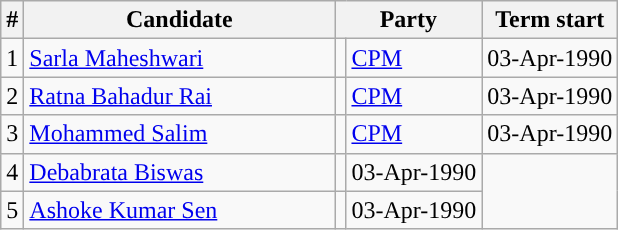<table class="wikitable">
<tr>
<th>#</th>
<th style="width:200px">Candidate</th>
<th colspan="2">Party</th>
<th>Term start</th>
</tr>
<tr>
<td>1</td>
<td><a href='#'>Sarla Maheshwari</a></td>
<td style="background-color: "></td>
<td><a href='#'>CPM</a></td>
<td>03-Apr-1990</td>
</tr>
<tr>
<td>2</td>
<td><a href='#'>Ratna Bahadur Rai</a></td>
<td style="background-color: "></td>
<td><a href='#'>CPM</a></td>
<td>03-Apr-1990</td>
</tr>
<tr>
<td>3</td>
<td><a href='#'>Mohammed Salim</a></td>
<td style="background-color: "></td>
<td><a href='#'>CPM</a></td>
<td>03-Apr-1990</td>
</tr>
<tr>
<td>4</td>
<td><a href='#'>Debabrata Biswas</a></td>
<td></td>
<td>03-Apr-1990</td>
</tr>
<tr>
<td>5</td>
<td><a href='#'>Ashoke Kumar Sen</a></td>
<td></td>
<td>03-Apr-1990</td>
</tr>
</table>
